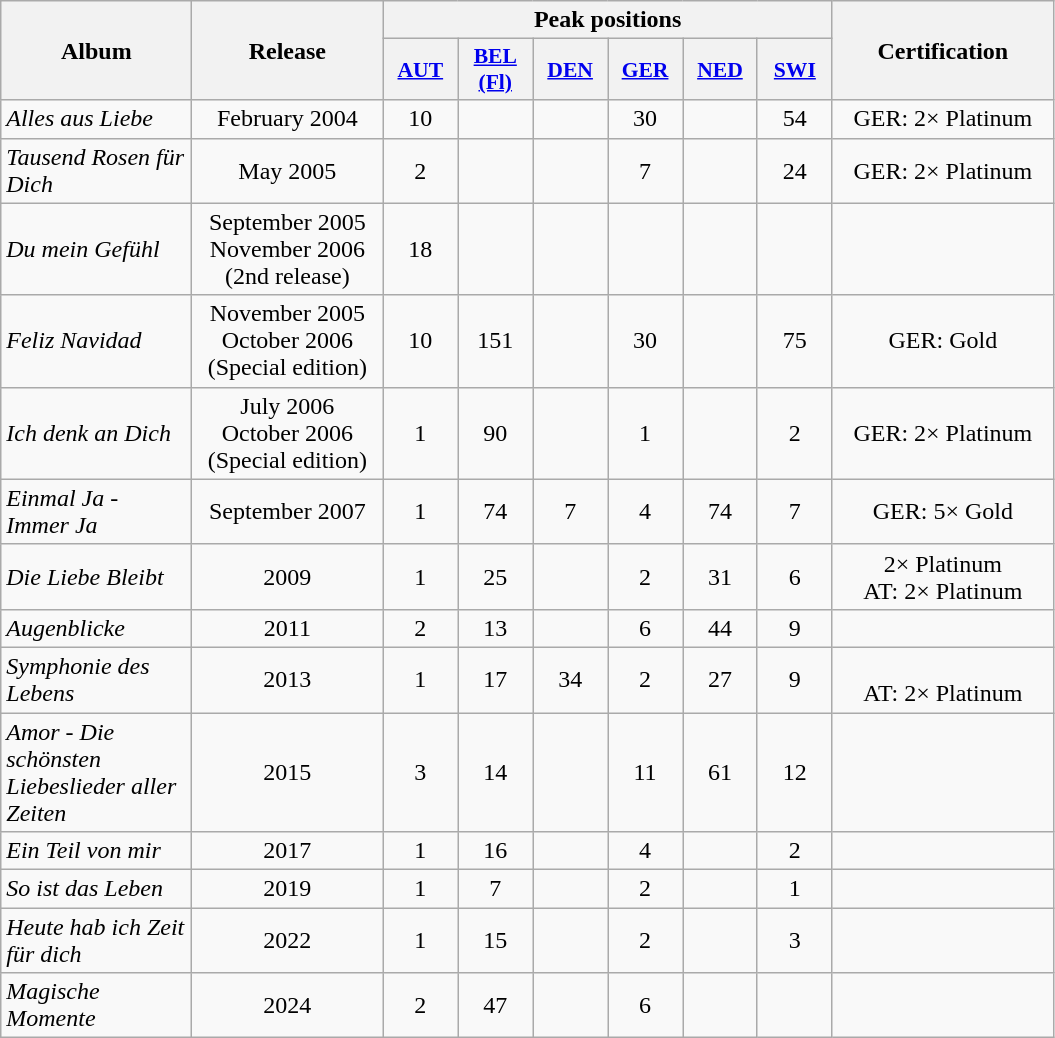<table class="wikitable">
<tr>
<th align="center" rowspan="2" width="120">Album</th>
<th align="center" rowspan="2" width="120">Release</th>
<th align="center" colspan="6" width="20">Peak positions</th>
<th align="center" rowspan="2" width="140">Certification</th>
</tr>
<tr>
<th scope="col" style="width:3em;font-size:90%;"><a href='#'>AUT</a><br></th>
<th scope="col" style="width:3em;font-size:90%;"><a href='#'>BEL<br>(Fl)</a><br></th>
<th scope="col" style="width:3em;font-size:90%;"><a href='#'>DEN</a></th>
<th scope="col" style="width:3em;font-size:90%;"><a href='#'>GER</a><br></th>
<th scope="col" style="width:3em;font-size:90%;"><a href='#'>NED</a></th>
<th scope="col" style="width:3em;font-size:90%;"><a href='#'>SWI</a><br></th>
</tr>
<tr>
<td><em>Alles aus Liebe</em></td>
<td style="text-align:center;">February 2004</td>
<td style="text-align:center;">10</td>
<td style="text-align:center;"></td>
<td style="text-align:center;"></td>
<td style="text-align:center;">30</td>
<td style="text-align:center;"></td>
<td style="text-align:center;">54</td>
<td style="text-align:center;">GER: 2× Platinum</td>
</tr>
<tr>
<td><em>Tausend Rosen für Dich</em></td>
<td style="text-align:center;">May 2005</td>
<td style="text-align:center;">2</td>
<td style="text-align:center;"></td>
<td style="text-align:center;"></td>
<td style="text-align:center;">7</td>
<td style="text-align:center;"></td>
<td style="text-align:center;">24</td>
<td style="text-align:center;">GER: 2× Platinum</td>
</tr>
<tr>
<td><em>Du mein Gefühl</em></td>
<td style="text-align:center;">September 2005<br>November 2006 (2nd release)</td>
<td style="text-align:center;">18</td>
<td style="text-align:center;"></td>
<td style="text-align:center;"></td>
<td style="text-align:center;"></td>
<td style="text-align:center;"></td>
<td style="text-align:center;"></td>
<td style="text-align:center;"></td>
</tr>
<tr>
<td><em>Feliz Navidad</em></td>
<td style="text-align:center;">November 2005<br>October 2006 (Special edition)</td>
<td style="text-align:center;">10</td>
<td style="text-align:center;">151</td>
<td style="text-align:center;"></td>
<td style="text-align:center;">30</td>
<td style="text-align:center;"></td>
<td style="text-align:center;">75</td>
<td style="text-align:center;">GER: Gold</td>
</tr>
<tr>
<td><em>Ich denk an Dich</em></td>
<td style="text-align:center;">July 2006<br>October 2006 (Special edition)</td>
<td style="text-align:center;">1</td>
<td style="text-align:center;">90</td>
<td style="text-align:center;"></td>
<td style="text-align:center;">1</td>
<td style="text-align:center;"></td>
<td style="text-align:center;">2</td>
<td style="text-align:center;">GER: 2× Platinum</td>
</tr>
<tr>
<td><em>Einmal Ja - Immer Ja</em></td>
<td style="text-align:center;">September 2007</td>
<td style="text-align:center;">1</td>
<td style="text-align:center;">74</td>
<td style="text-align:center;">7</td>
<td style="text-align:center;">4</td>
<td style="text-align:center;">74</td>
<td style="text-align:center;">7</td>
<td style="text-align:center;">GER: 5× Gold</td>
</tr>
<tr>
<td><em>Die Liebe Bleibt</em></td>
<td style="text-align:center;">2009</td>
<td style="text-align:center;">1</td>
<td style="text-align:center;">25</td>
<td style="text-align:center;"></td>
<td style="text-align:center;">2</td>
<td style="text-align:center;">31</td>
<td style="text-align:center;">6</td>
<td style="text-align:center;">2× Platinum<br>AT: 2× Platinum </td>
</tr>
<tr>
<td><em>Augenblicke</em></td>
<td style="text-align:center;">2011</td>
<td style="text-align:center;">2</td>
<td style="text-align:center;">13</td>
<td style="text-align:center;"></td>
<td style="text-align:center;">6</td>
<td style="text-align:center;">44</td>
<td style="text-align:center;">9</td>
<td style="text-align:center;"></td>
</tr>
<tr>
<td><em>Symphonie des Lebens</em></td>
<td style="text-align:center;">2013</td>
<td style="text-align:center;">1</td>
<td style="text-align:center;">17</td>
<td style="text-align:center;">34</td>
<td style="text-align:center;">2</td>
<td style="text-align:center;">27</td>
<td style="text-align:center;">9</td>
<td style="text-align:center;"><br>AT: 2× Platinum </td>
</tr>
<tr>
<td><em>Amor - Die schönsten Liebeslieder aller Zeiten</em></td>
<td style="text-align:center;">2015</td>
<td style="text-align:center;">3</td>
<td style="text-align:center;">14</td>
<td style="text-align:center;"></td>
<td style="text-align:center;">11</td>
<td style="text-align:center;">61</td>
<td style="text-align:center;">12</td>
<td style="text-align:center;"></td>
</tr>
<tr>
<td><em>Ein Teil von mir</em></td>
<td style="text-align:center;">2017</td>
<td style="text-align:center;">1</td>
<td style="text-align:center;">16</td>
<td style="text-align:center;"></td>
<td style="text-align:center;">4</td>
<td style="text-align:center;"></td>
<td style="text-align:center;">2</td>
<td style="text-align:center;"></td>
</tr>
<tr id="So ist das Leben">
<td><em>So ist das Leben</em></td>
<td style="text-align:center;">2019</td>
<td style="text-align:center;">1</td>
<td style="text-align:center;">7</td>
<td style="text-align:center;"></td>
<td style="text-align:center;">2</td>
<td style="text-align:center;"></td>
<td style="text-align:center;">1</td>
<td style="text-align:center;"></td>
</tr>
<tr>
<td><em>Heute hab ich Zeit für dich</em></td>
<td style="text-align:center;">2022</td>
<td style="text-align:center;">1</td>
<td style="text-align:center;">15</td>
<td style="text-align:center;"></td>
<td style="text-align:center;">2</td>
<td style="text-align:center;"></td>
<td style="text-align:center;">3</td>
<td style="text-align:center;"></td>
</tr>
<tr>
<td><em>Magische Momente</em></td>
<td style="text-align:center;">2024</td>
<td style="text-align:center;">2</td>
<td style="text-align:center;">47</td>
<td style="text-align:center;"></td>
<td style="text-align:center;">6</td>
<td style="text-align:center;"></td>
<td style="text-align:center;"></td>
<td style="text-align:center;"></td>
</tr>
</table>
